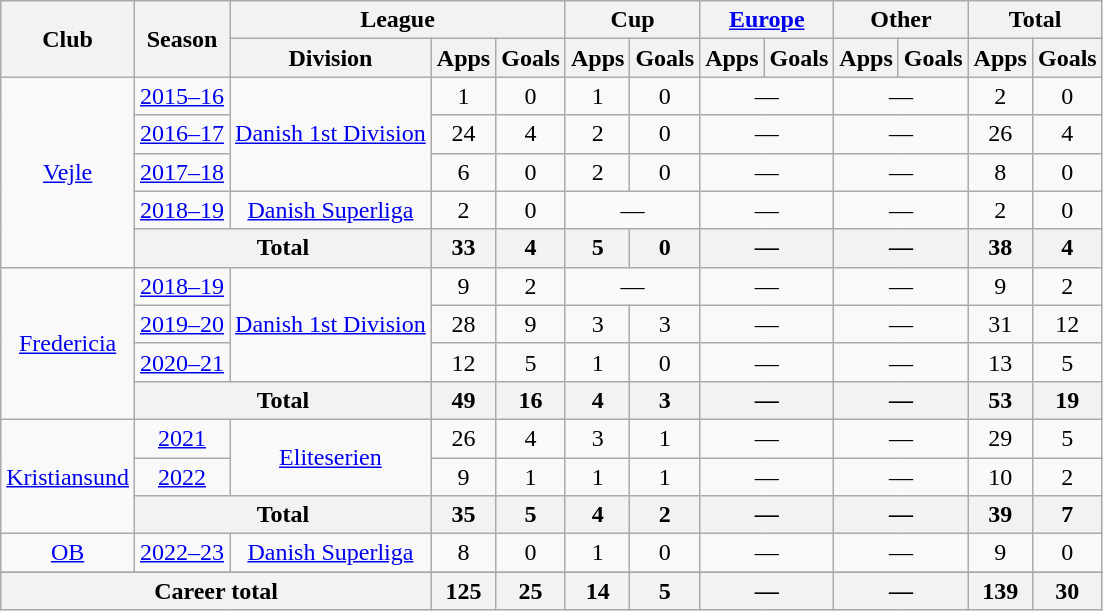<table class="wikitable" style="text-align:center">
<tr>
<th rowspan="2">Club</th>
<th rowspan="2">Season</th>
<th colspan="3">League</th>
<th colspan="2">Cup</th>
<th colspan="2"><a href='#'>Europe</a></th>
<th colspan="2">Other</th>
<th colspan="2">Total</th>
</tr>
<tr>
<th>Division</th>
<th>Apps</th>
<th>Goals</th>
<th>Apps</th>
<th>Goals</th>
<th>Apps</th>
<th>Goals</th>
<th>Apps</th>
<th>Goals</th>
<th>Apps</th>
<th>Goals</th>
</tr>
<tr>
<td rowspan="5" valign="center"><a href='#'>Vejle</a></td>
<td><a href='#'>2015–16</a></td>
<td rowspan="3"><a href='#'>Danish 1st Division</a></td>
<td>1</td>
<td>0</td>
<td>1</td>
<td>0</td>
<td colspan="2">—</td>
<td colspan="2">—</td>
<td>2</td>
<td>0</td>
</tr>
<tr>
<td><a href='#'>2016–17</a></td>
<td>24</td>
<td>4</td>
<td>2</td>
<td>0</td>
<td colspan="2">—</td>
<td colspan="2">—</td>
<td>26</td>
<td>4</td>
</tr>
<tr>
<td><a href='#'>2017–18</a></td>
<td>6</td>
<td>0</td>
<td>2</td>
<td>0</td>
<td colspan="2">—</td>
<td colspan="2">—</td>
<td>8</td>
<td>0</td>
</tr>
<tr>
<td><a href='#'>2018–19</a></td>
<td rowspan="1"><a href='#'>Danish Superliga</a></td>
<td>2</td>
<td>0</td>
<td colspan="2">—</td>
<td colspan="2">—</td>
<td colspan="2">—</td>
<td>2</td>
<td>0</td>
</tr>
<tr>
<th colspan="2" valign="center">Total</th>
<th>33</th>
<th>4</th>
<th>5</th>
<th>0</th>
<th colspan="2">—</th>
<th colspan="2">—</th>
<th>38</th>
<th>4</th>
</tr>
<tr>
<td rowspan="4" valign="center"><a href='#'>Fredericia</a></td>
<td><a href='#'>2018–19</a></td>
<td rowspan="3"><a href='#'>Danish 1st Division</a></td>
<td>9</td>
<td>2</td>
<td colspan="2">—</td>
<td colspan="2">—</td>
<td colspan="2">—</td>
<td>9</td>
<td>2</td>
</tr>
<tr>
<td><a href='#'>2019–20</a></td>
<td>28</td>
<td>9</td>
<td>3</td>
<td>3</td>
<td colspan="2">—</td>
<td colspan="2">—</td>
<td>31</td>
<td>12</td>
</tr>
<tr>
<td><a href='#'>2020–21</a></td>
<td>12</td>
<td>5</td>
<td>1</td>
<td>0</td>
<td colspan="2">—</td>
<td colspan="2">—</td>
<td>13</td>
<td>5</td>
</tr>
<tr>
<th colspan="2" valign="center">Total</th>
<th>49</th>
<th>16</th>
<th>4</th>
<th>3</th>
<th colspan="2">—</th>
<th colspan="2">—</th>
<th>53</th>
<th>19</th>
</tr>
<tr>
<td rowspan="3" valign="center"><a href='#'>Kristiansund</a></td>
<td><a href='#'>2021</a></td>
<td rowspan="2"><a href='#'>Eliteserien</a></td>
<td>26</td>
<td>4</td>
<td>3</td>
<td>1</td>
<td colspan="2">—</td>
<td colspan="2">—</td>
<td>29</td>
<td>5</td>
</tr>
<tr>
<td><a href='#'>2022</a></td>
<td>9</td>
<td>1</td>
<td>1</td>
<td>1</td>
<td colspan="2">—</td>
<td colspan="2">—</td>
<td>10</td>
<td>2</td>
</tr>
<tr>
<th colspan="2" valign="center">Total</th>
<th>35</th>
<th>5</th>
<th>4</th>
<th>2</th>
<th colspan="2">—</th>
<th colspan="2">—</th>
<th>39</th>
<th>7</th>
</tr>
<tr>
<td rowspan="1" valign="center"><a href='#'>OB</a></td>
<td><a href='#'>2022–23</a></td>
<td rowspan="1"><a href='#'>Danish Superliga</a></td>
<td>8</td>
<td>0</td>
<td>1</td>
<td>0</td>
<td colspan="2">—</td>
<td colspan="2">—</td>
<td>9</td>
<td>0</td>
</tr>
<tr>
</tr>
<tr>
<th colspan="3">Career total</th>
<th>125</th>
<th>25</th>
<th>14</th>
<th>5</th>
<th colspan="2">—</th>
<th colspan="2">—</th>
<th>139</th>
<th>30</th>
</tr>
</table>
